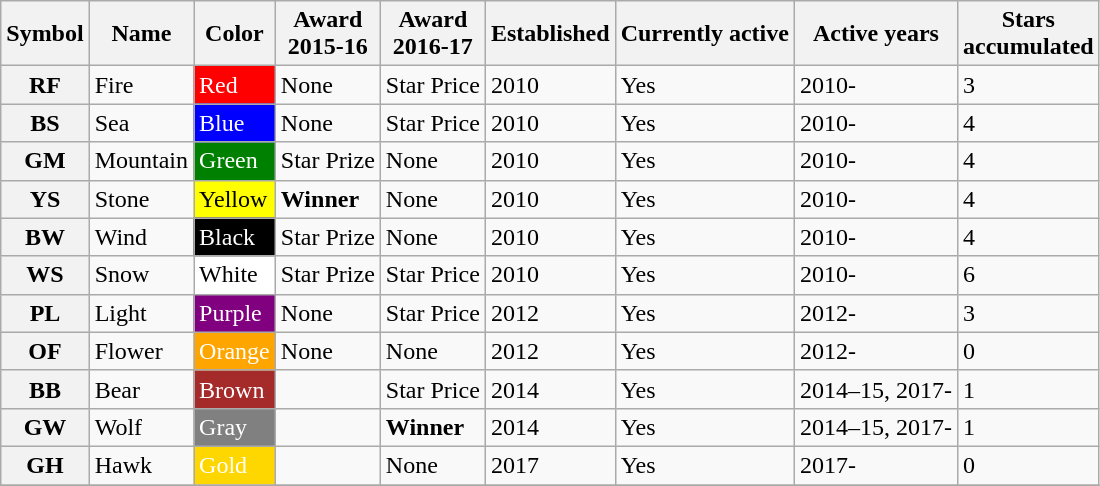<table class="wikitable">
<tr>
<th>Symbol</th>
<th>Name</th>
<th>Color</th>
<th>Award<br>2015-16</th>
<th>Award<br>2016-17</th>
<th>Established</th>
<th>Currently active</th>
<th>Active years</th>
<th>Stars<br>accumulated</th>
</tr>
<tr>
<th>RF</th>
<td>Fire</td>
<td style="background: red; color: white">Red</td>
<td>None</td>
<td>Star Price</td>
<td>2010</td>
<td>Yes</td>
<td>2010-</td>
<td>3</td>
</tr>
<tr>
<th>BS</th>
<td>Sea</td>
<td style="background: blue; color: white">Blue</td>
<td>None</td>
<td>Star Price</td>
<td>2010</td>
<td>Yes</td>
<td>2010-</td>
<td>4</td>
</tr>
<tr>
<th>GM</th>
<td>Mountain</td>
<td style="background: green; color: white">Green</td>
<td>Star Prize</td>
<td>None</td>
<td>2010</td>
<td>Yes</td>
<td>2010-</td>
<td>4</td>
</tr>
<tr>
<th>YS</th>
<td>Stone</td>
<td style="background: yellow; color: black">Yellow</td>
<td><strong>Winner</strong></td>
<td>None</td>
<td>2010</td>
<td>Yes</td>
<td>2010-</td>
<td>4</td>
</tr>
<tr>
<th>BW</th>
<td>Wind</td>
<td style="background: black; color: white">Black</td>
<td>Star Prize</td>
<td>None</td>
<td>2010</td>
<td>Yes</td>
<td>2010-</td>
<td>4</td>
</tr>
<tr>
<th>WS</th>
<td>Snow</td>
<td style="background: white; color: black">White</td>
<td>Star Prize</td>
<td>Star Price</td>
<td>2010</td>
<td>Yes</td>
<td>2010-</td>
<td>6</td>
</tr>
<tr>
<th>PL</th>
<td>Light</td>
<td style="background: purple; color: white">Purple</td>
<td>None</td>
<td>Star Price</td>
<td>2012</td>
<td>Yes</td>
<td>2012-</td>
<td>3</td>
</tr>
<tr>
<th>OF</th>
<td>Flower</td>
<td style="background: orange; color: white">Orange</td>
<td>None</td>
<td>None</td>
<td>2012</td>
<td>Yes</td>
<td>2012-</td>
<td>0</td>
</tr>
<tr>
<th>BB</th>
<td>Bear</td>
<td style="background: brown; color: white">Brown</td>
<td></td>
<td>Star Price</td>
<td>2014</td>
<td>Yes</td>
<td>2014–15, 2017-</td>
<td>1</td>
</tr>
<tr>
<th>GW</th>
<td>Wolf</td>
<td style="background: gray; color: white">Gray</td>
<td></td>
<td><strong>Winner</strong></td>
<td>2014</td>
<td>Yes</td>
<td>2014–15, 2017-</td>
<td>1</td>
</tr>
<tr>
<th>GH</th>
<td>Hawk</td>
<td style="background: Gold; color: white">Gold</td>
<td></td>
<td>None</td>
<td>2017</td>
<td>Yes</td>
<td>2017-</td>
<td>0</td>
</tr>
<tr>
</tr>
</table>
